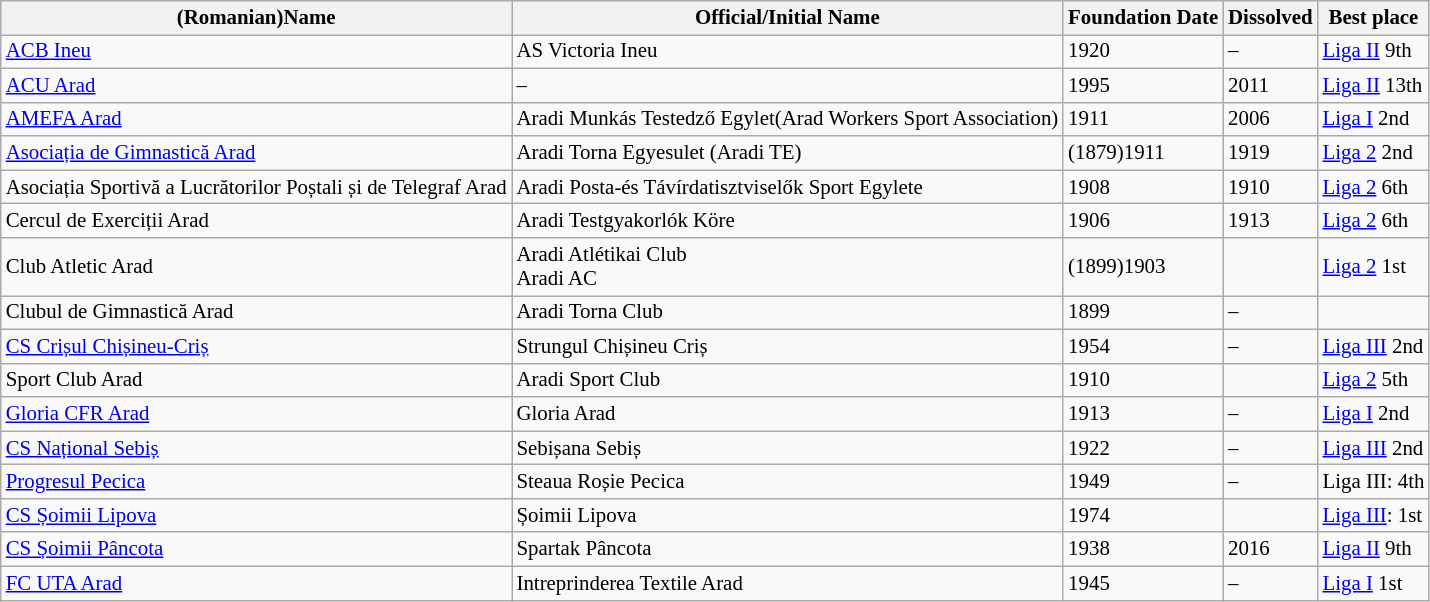<table class="wikitable sortable mw-collapsible" style=" font-size: 87%;">
<tr>
<th>(Romanian)Name</th>
<th>Official/Initial Name</th>
<th>Foundation Date</th>
<th>Dissolved</th>
<th>Best place</th>
</tr>
<tr>
<td><a href='#'>ACB Ineu</a></td>
<td>AS Victoria Ineu</td>
<td>1920</td>
<td>–</td>
<td><a href='#'>Liga II</a> 9th</td>
</tr>
<tr>
<td><a href='#'>ACU Arad</a></td>
<td>–</td>
<td>1995</td>
<td>2011</td>
<td><a href='#'>Liga II</a> 13th</td>
</tr>
<tr>
<td><a href='#'>AMEFA Arad</a></td>
<td>Aradi Munkás Testedző Egylet(Arad Workers Sport Association)</td>
<td>1911</td>
<td>2006</td>
<td><a href='#'>Liga I</a> 2nd</td>
</tr>
<tr>
<td><a href='#'>Asociația de Gimnastică Arad</a></td>
<td>Aradi Torna Egyesulet (Aradi TE)</td>
<td>(1879)1911</td>
<td>1919</td>
<td><a href='#'>Liga 2</a> 2nd</td>
</tr>
<tr>
<td>Asociația Sportivă a Lucrătorilor Poștali și de Telegraf Arad</td>
<td>Aradi Posta-és Távírdatisztviselők Sport Egylete</td>
<td>1908</td>
<td>1910</td>
<td><a href='#'>Liga 2</a> 6th</td>
</tr>
<tr>
<td>Cercul de Exerciții Arad</td>
<td>Aradi Testgyakorlók Köre</td>
<td>1906</td>
<td>1913</td>
<td><a href='#'>Liga 2</a> 6th</td>
</tr>
<tr>
<td>Club Atletic Arad</td>
<td>Aradi Atlétikai Club<br>Aradi AC</td>
<td>(1899)1903</td>
<td></td>
<td><a href='#'>Liga 2</a> 1st</td>
</tr>
<tr>
<td>Clubul de Gimnastică Arad</td>
<td>Aradi Torna Club</td>
<td>1899</td>
<td>–</td>
<td></td>
</tr>
<tr>
<td><a href='#'>CS Crișul Chișineu-Criș</a></td>
<td>Strungul Chișineu Criș</td>
<td>1954</td>
<td>–</td>
<td><a href='#'>Liga III</a> 2nd</td>
</tr>
<tr>
<td>Sport Club Arad</td>
<td>Aradi Sport Club</td>
<td>1910</td>
<td></td>
<td><a href='#'>Liga 2</a> 5th</td>
</tr>
<tr>
<td><a href='#'>Gloria CFR Arad</a></td>
<td>Gloria Arad</td>
<td>1913</td>
<td>–</td>
<td><a href='#'>Liga I</a> 2nd</td>
</tr>
<tr>
<td><a href='#'>CS Național Sebiș</a></td>
<td>Sebișana Sebiș</td>
<td>1922</td>
<td>–</td>
<td><a href='#'>Liga III</a> 2nd</td>
</tr>
<tr>
<td><a href='#'>Progresul Pecica</a></td>
<td>Steaua Roșie Pecica</td>
<td>1949</td>
<td>–</td>
<td>Liga III: 4th</td>
</tr>
<tr>
<td><a href='#'>CS Șoimii Lipova</a></td>
<td>Șoimii Lipova</td>
<td>1974</td>
<td></td>
<td><a href='#'>Liga III</a>: 1st</td>
</tr>
<tr>
<td><a href='#'>CS Șoimii Pâncota</a></td>
<td>Spartak Pâncota</td>
<td>1938</td>
<td>2016</td>
<td><a href='#'>Liga II</a> 9th</td>
</tr>
<tr>
<td><a href='#'>FC UTA Arad</a></td>
<td>Intreprinderea Textile Arad</td>
<td>1945</td>
<td>–</td>
<td><a href='#'>Liga I</a> 1st</td>
</tr>
</table>
